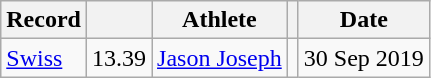<table class="wikitable">
<tr>
<th>Record</th>
<th></th>
<th>Athlete</th>
<th></th>
<th>Date</th>
</tr>
<tr>
<td><a href='#'>Swiss</a></td>
<td>13.39</td>
<td><a href='#'>Jason Joseph</a></td>
<td></td>
<td align=right>30 Sep 2019</td>
</tr>
</table>
